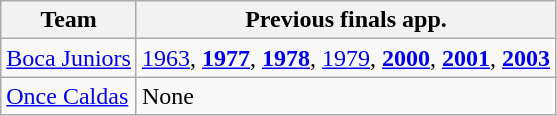<table class="wikitable">
<tr>
<th>Team</th>
<th>Previous finals app.</th>
</tr>
<tr>
<td> <a href='#'>Boca Juniors</a></td>
<td><a href='#'>1963</a>, <strong><a href='#'>1977</a></strong>, <strong><a href='#'>1978</a></strong>, <a href='#'>1979</a>, <strong><a href='#'>2000</a></strong>, <strong><a href='#'>2001</a></strong>, <strong><a href='#'>2003</a></strong></td>
</tr>
<tr>
<td> <a href='#'>Once Caldas</a></td>
<td>None</td>
</tr>
</table>
